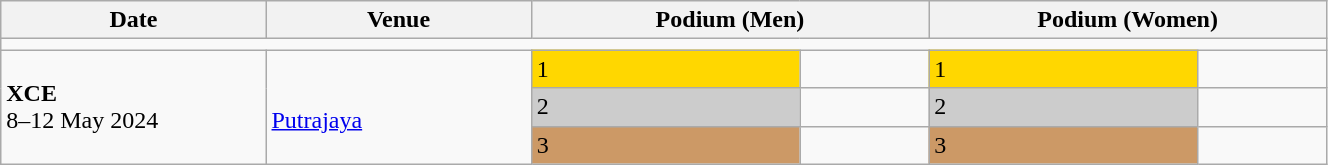<table class="wikitable" width=70%>
<tr>
<th>Date</th>
<th width=20%>Venue</th>
<th colspan=2 width=30%>Podium (Men)</th>
<th colspan=2 width=30%>Podium (Women)</th>
</tr>
<tr>
<td colspan=6></td>
</tr>
<tr>
<td rowspan=3><strong>XCE</strong> <br> 8–12 May 2024</td>
<td rowspan=3><br><a href='#'>Putrajaya</a></td>
<td bgcolor=FFD700>1</td>
<td></td>
<td bgcolor=FFD700>1</td>
<td></td>
</tr>
<tr>
<td bgcolor=CCCCCC>2</td>
<td></td>
<td bgcolor=CCCCCC>2</td>
<td></td>
</tr>
<tr>
<td bgcolor=CC9966>3</td>
<td></td>
<td bgcolor=CC9966>3</td>
<td></td>
</tr>
</table>
